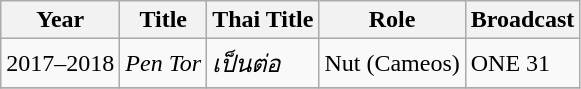<table class="wikitable">
<tr>
<th>Year</th>
<th>Title</th>
<th>Thai Title</th>
<th>Role</th>
<th>Broadcast</th>
</tr>
<tr>
<td rowspan = "1">2017–2018</td>
<td><em>Pen Tor </em></td>
<td><em>เป็นต่อ</em></td>
<td>Nut  (Cameos)</td>
<td>ONE 31</td>
</tr>
<tr>
</tr>
</table>
